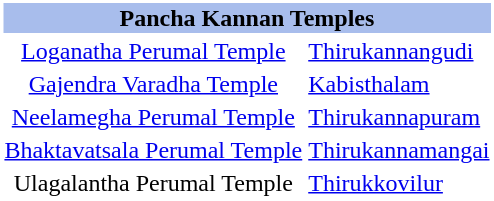<table class="toccolours" style="clear:right; float:right; background:#ffffff; margin: 0 0 0.5em 1em; width:300">
<tr>
<th style="background:#A8BDEC" align="center" colspan="2"><strong>Pancha Kannan Temples</strong></th>
</tr>
<tr>
<td align="center"><a href='#'>Loganatha Perumal Temple</a></td>
<td><a href='#'>Thirukannangudi</a></td>
</tr>
<tr>
<td align="center"><a href='#'>Gajendra Varadha Temple</a></td>
<td><a href='#'>Kabisthalam</a></td>
</tr>
<tr>
<td align="center"><a href='#'>Neelamegha Perumal Temple</a></td>
<td><a href='#'>Thirukannapuram</a></td>
</tr>
<tr>
<td align="center"><a href='#'>Bhaktavatsala Perumal Temple</a></td>
<td><a href='#'>Thirukannamangai</a></td>
</tr>
<tr>
<td align="center">Ulagalantha Perumal Temple</td>
<td><a href='#'>Thirukkovilur</a></td>
</tr>
</table>
